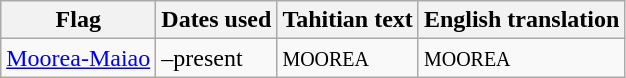<table class="wikitable sortable noresize">
<tr>
<th>Flag</th>
<th>Dates used</th>
<th>Tahitian text</th>
<th>English translation</th>
</tr>
<tr>
<td> <a href='#'>Moorea-Maiao</a></td>
<td>–present</td>
<td><small>MOOREA</small></td>
<td><small>MOOREA</small></td>
</tr>
</table>
